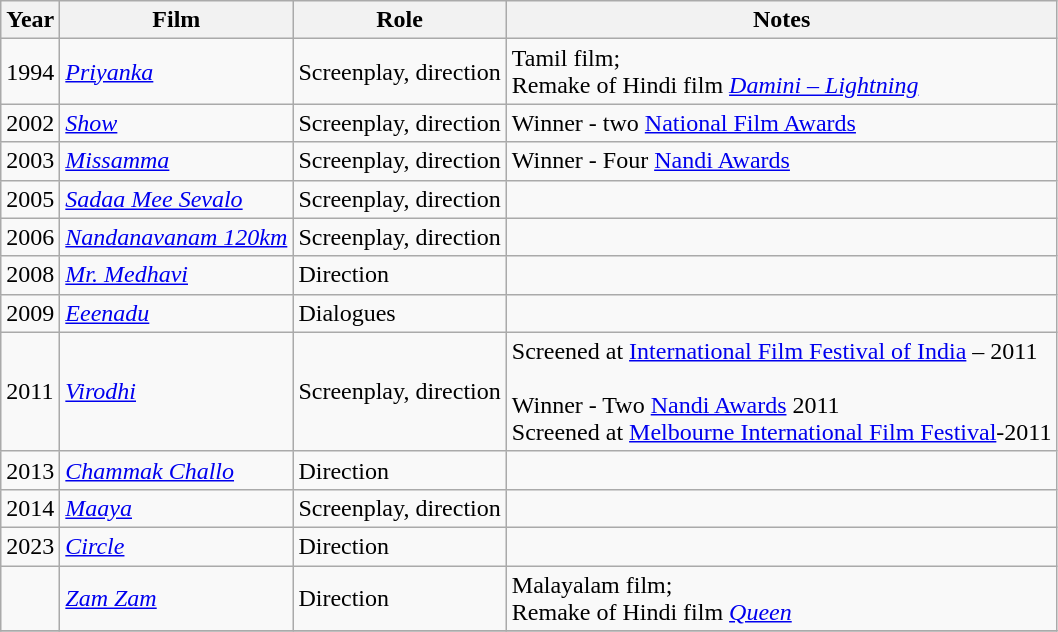<table class="wikitable">
<tr>
<th>Year</th>
<th>Film</th>
<th>Role</th>
<th>Notes</th>
</tr>
<tr>
<td>1994</td>
<td><em><a href='#'>Priyanka</a></em></td>
<td>Screenplay, direction</td>
<td>Tamil film;<br>Remake of Hindi film <em><a href='#'>Damini&nbsp;– Lightning</a></em></td>
</tr>
<tr>
<td>2002</td>
<td><em><a href='#'>Show</a></em></td>
<td>Screenplay, direction</td>
<td>Winner - two <a href='#'>National Film Awards</a></td>
</tr>
<tr>
<td>2003</td>
<td><em><a href='#'>Missamma</a></em></td>
<td>Screenplay, direction</td>
<td>Winner - Four <a href='#'>Nandi Awards</a></td>
</tr>
<tr>
<td>2005</td>
<td><em><a href='#'>Sadaa Mee Sevalo</a></em></td>
<td>Screenplay, direction</td>
<td></td>
</tr>
<tr>
<td>2006</td>
<td><em><a href='#'>Nandanavanam 120km</a></em></td>
<td>Screenplay, direction</td>
<td></td>
</tr>
<tr>
<td>2008</td>
<td><em><a href='#'>Mr. Medhavi</a></em></td>
<td>Direction</td>
<td></td>
</tr>
<tr>
<td>2009</td>
<td><em><a href='#'>Eeenadu</a></em></td>
<td>Dialogues</td>
<td></td>
</tr>
<tr>
<td>2011</td>
<td><em><a href='#'>Virodhi</a></em></td>
<td>Screenplay, direction</td>
<td>Screened at <a href='#'>International Film Festival of India</a> – 2011<br><br>Winner - Two <a href='#'>Nandi Awards</a> 2011
<br>Screened at <a href='#'>Melbourne International Film Festival</a>-2011</td>
</tr>
<tr>
<td>2013</td>
<td><em><a href='#'>Chammak Challo</a></em></td>
<td>Direction</td>
<td></td>
</tr>
<tr>
<td>2014</td>
<td><em><a href='#'>Maaya</a></em></td>
<td>Screenplay, direction</td>
<td></td>
</tr>
<tr>
<td>2023</td>
<td><em><a href='#'>Circle</a></em></td>
<td>Direction</td>
<td></td>
</tr>
<tr>
<td></td>
<td><em><a href='#'>Zam Zam</a></em></td>
<td>Direction</td>
<td>Malayalam film;<br>Remake of Hindi film <em><a href='#'>Queen</a></em></td>
</tr>
<tr>
</tr>
</table>
